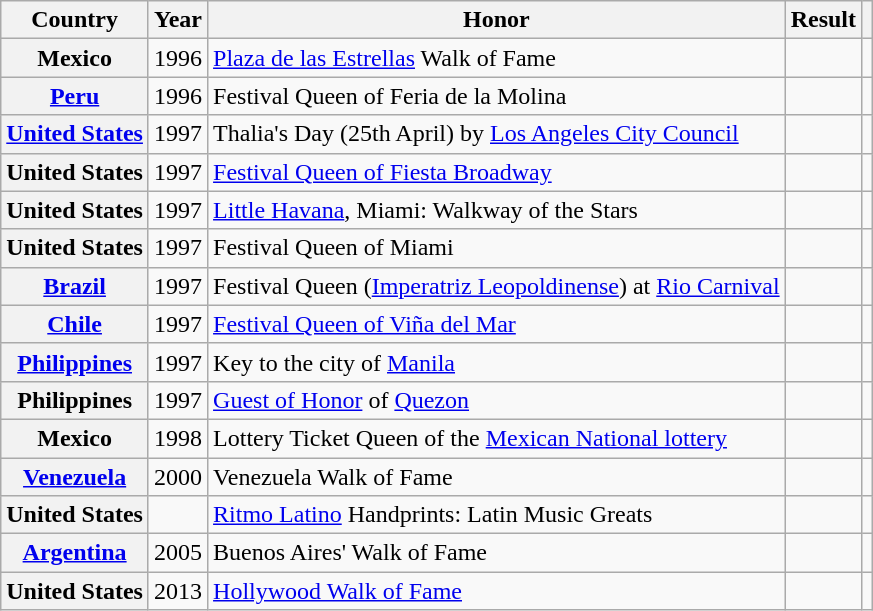<table class="wikitable sortable plainrowheaders">
<tr>
<th scope="col">Country</th>
<th scope="col">Year</th>
<th scope="col">Honor</th>
<th scope="col">Result</th>
<th scope="col" class="unsortable"></th>
</tr>
<tr>
<th scope="row">Mexico</th>
<td>1996</td>
<td><a href='#'>Plaza de las Estrellas</a> Walk of Fame</td>
<td></td>
<td style="text-align:center;"></td>
</tr>
<tr>
<th scope="row"><a href='#'>Peru</a></th>
<td>1996</td>
<td>Festival Queen of Feria de la Molina</td>
<td></td>
<td style="text-align:center;"></td>
</tr>
<tr>
<th scope="row"><a href='#'>United States</a></th>
<td>1997</td>
<td>Thalia's Day (25th April) by <a href='#'>Los Angeles City Council</a></td>
<td></td>
<td style="text-align:center;"></td>
</tr>
<tr>
<th scope="row">United States</th>
<td>1997</td>
<td><a href='#'>Festival Queen of Fiesta Broadway</a></td>
<td></td>
<td style="text-align:center;"></td>
</tr>
<tr>
<th scope="row">United States</th>
<td>1997</td>
<td><a href='#'>Little Havana</a>, Miami: Walkway of the Stars</td>
<td></td>
<td style="text-align:center;"></td>
</tr>
<tr>
<th scope="row">United States</th>
<td>1997</td>
<td>Festival Queen of Miami</td>
<td></td>
<td style="text-align:center;"></td>
</tr>
<tr>
<th scope="row"><a href='#'>Brazil</a></th>
<td>1997</td>
<td>Festival Queen (<a href='#'>Imperatriz Leopoldinense</a>) at <a href='#'>Rio Carnival</a></td>
<td></td>
<td style="text-align:center;"></td>
</tr>
<tr>
<th scope="row"><a href='#'>Chile</a></th>
<td>1997</td>
<td><a href='#'>Festival Queen of Viña del Mar</a></td>
<td></td>
<td style="text-align:center;"></td>
</tr>
<tr>
<th scope="row"><a href='#'>Philippines</a></th>
<td>1997</td>
<td>Key to the city of <a href='#'>Manila</a></td>
<td></td>
<td style="text-align:center;"></td>
</tr>
<tr>
<th scope="row">Philippines</th>
<td>1997</td>
<td><a href='#'>Guest of Honor</a> of <a href='#'>Quezon</a></td>
<td></td>
<td style="text-align:center;"></td>
</tr>
<tr>
<th scope="row">Mexico</th>
<td>1998</td>
<td>Lottery Ticket Queen of the <a href='#'>Mexican National lottery</a></td>
<td></td>
<td style="text-align:center;"></td>
</tr>
<tr>
<th scope="row"><a href='#'>Venezuela</a></th>
<td>2000</td>
<td>Venezuela Walk of Fame</td>
<td></td>
<td style="text-align:center;"></td>
</tr>
<tr>
<th scope="row">United States</th>
<td></td>
<td><a href='#'>Ritmo Latino</a> Handprints: Latin Music Greats</td>
<td></td>
<td style="text-align:center;"></td>
</tr>
<tr>
<th scope="row"><a href='#'>Argentina</a></th>
<td>2005</td>
<td>Buenos Aires' Walk of Fame</td>
<td></td>
<td style="text-align:center;"></td>
</tr>
<tr>
<th scope="row">United States</th>
<td>2013</td>
<td><a href='#'>Hollywood Walk of Fame</a></td>
<td></td>
<td style="text-align:center;"></td>
</tr>
</table>
